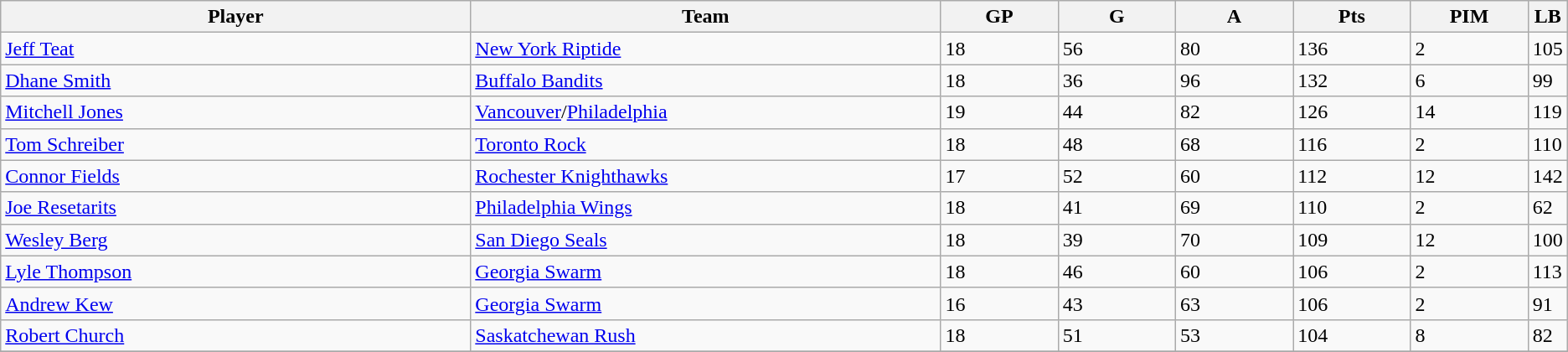<table class="wikitable">
<tr>
<th bgcolor="#DDDDFF" width="30%">Player</th>
<th bgcolor="#DDDDFF" width="30%">Team</th>
<th bgcolor="#DDDDFF" width="7.5%">GP</th>
<th bgcolor="#DDDDFF" width="7.5%">G</th>
<th bgcolor="#DDDDFF" width="7.5%">A</th>
<th bgcolor="#DDDDFF" width="7.5%">Pts</th>
<th bgcolor="#DDDDFF" width="7.5%">PIM</th>
<th bgcolor="#DDDDFF" width="7.5%">LB</th>
</tr>
<tr>
<td><a href='#'>Jeff Teat</a></td>
<td><a href='#'>New York Riptide</a></td>
<td>18</td>
<td>56</td>
<td>80</td>
<td>136</td>
<td>2</td>
<td>105</td>
</tr>
<tr>
<td><a href='#'>Dhane Smith</a></td>
<td><a href='#'>Buffalo Bandits</a></td>
<td>18</td>
<td>36</td>
<td>96</td>
<td>132</td>
<td>6</td>
<td>99</td>
</tr>
<tr>
<td><a href='#'>Mitchell Jones</a></td>
<td><a href='#'>Vancouver</a>/<a href='#'>Philadelphia</a></td>
<td>19</td>
<td>44</td>
<td>82</td>
<td>126</td>
<td>14</td>
<td>119</td>
</tr>
<tr>
<td><a href='#'>Tom Schreiber</a></td>
<td><a href='#'>Toronto Rock</a></td>
<td>18</td>
<td>48</td>
<td>68</td>
<td>116</td>
<td>2</td>
<td>110</td>
</tr>
<tr>
<td><a href='#'>Connor Fields</a></td>
<td><a href='#'>Rochester Knighthawks</a></td>
<td>17</td>
<td>52</td>
<td>60</td>
<td>112</td>
<td>12</td>
<td>142</td>
</tr>
<tr>
<td><a href='#'>Joe Resetarits</a></td>
<td><a href='#'>Philadelphia Wings</a></td>
<td>18</td>
<td>41</td>
<td>69</td>
<td>110</td>
<td>2</td>
<td>62</td>
</tr>
<tr>
<td><a href='#'>Wesley Berg</a></td>
<td><a href='#'>San Diego Seals</a></td>
<td>18</td>
<td>39</td>
<td>70</td>
<td>109</td>
<td>12</td>
<td>100</td>
</tr>
<tr>
<td><a href='#'>Lyle Thompson</a></td>
<td><a href='#'>Georgia Swarm</a></td>
<td>18</td>
<td>46</td>
<td>60</td>
<td>106</td>
<td>2</td>
<td>113</td>
</tr>
<tr>
<td><a href='#'>Andrew Kew</a></td>
<td><a href='#'>Georgia Swarm</a></td>
<td>16</td>
<td>43</td>
<td>63</td>
<td>106</td>
<td>2</td>
<td>91</td>
</tr>
<tr>
<td><a href='#'>Robert Church</a></td>
<td><a href='#'>Saskatchewan Rush</a></td>
<td>18</td>
<td>51</td>
<td>53</td>
<td>104</td>
<td>8</td>
<td>82</td>
</tr>
<tr>
</tr>
</table>
